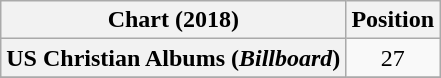<table class="wikitable sortable plainrowheaders" style="text-align:center">
<tr>
<th scope="col">Chart (2018)</th>
<th scope="col">Position</th>
</tr>
<tr>
<th scope="row">US Christian Albums (<em>Billboard</em>)</th>
<td>27</td>
</tr>
<tr>
</tr>
</table>
